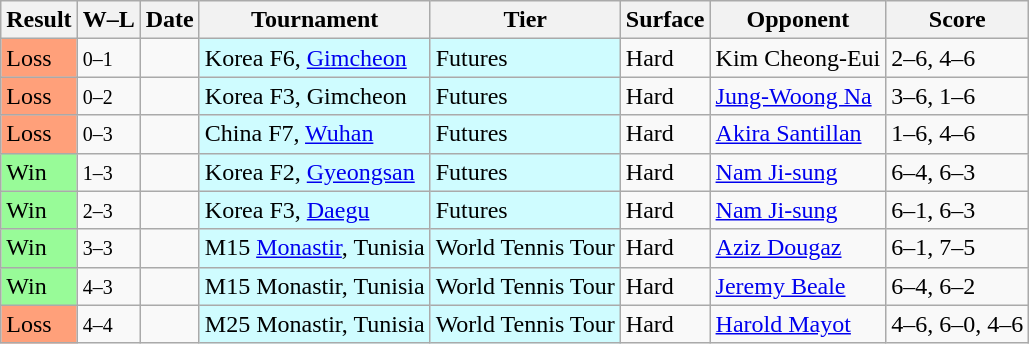<table class="sortable wikitable">
<tr>
<th>Result</th>
<th class="unsortable">W–L</th>
<th>Date</th>
<th>Tournament</th>
<th>Tier</th>
<th>Surface</th>
<th>Opponent</th>
<th class="unsortable">Score</th>
</tr>
<tr>
<td bgcolor=FFA07A>Loss</td>
<td><small>0–1</small></td>
<td></td>
<td style="background:#cffcff;">Korea F6, <a href='#'>Gimcheon</a></td>
<td style="background:#cffcff;">Futures</td>
<td>Hard</td>
<td> Kim Cheong-Eui</td>
<td>2–6, 4–6</td>
</tr>
<tr>
<td bgcolor=FFA07A>Loss</td>
<td><small>0–2</small></td>
<td></td>
<td style="background:#cffcff;">Korea F3, Gimcheon</td>
<td style="background:#cffcff;">Futures</td>
<td>Hard</td>
<td> <a href='#'>Jung-Woong Na</a></td>
<td>3–6, 1–6</td>
</tr>
<tr>
<td bgcolor=FFA07A>Loss</td>
<td><small>0–3</small></td>
<td></td>
<td style="background:#cffcff;">China F7, <a href='#'>Wuhan</a></td>
<td style="background:#cffcff;">Futures</td>
<td>Hard</td>
<td> <a href='#'>Akira Santillan</a></td>
<td>1–6, 4–6</td>
</tr>
<tr>
<td bgcolor=98FB98>Win</td>
<td><small>1–3</small></td>
<td></td>
<td style="background:#cffcff;">Korea F2, <a href='#'>Gyeongsan</a></td>
<td style="background:#cffcff;">Futures</td>
<td>Hard</td>
<td> <a href='#'>Nam Ji-sung</a></td>
<td>6–4, 6–3</td>
</tr>
<tr>
<td bgcolor=98FB98>Win</td>
<td><small>2–3</small></td>
<td></td>
<td style="background:#cffcff;">Korea F3, <a href='#'>Daegu</a></td>
<td style="background:#cffcff;">Futures</td>
<td>Hard</td>
<td> <a href='#'>Nam Ji-sung</a></td>
<td>6–1, 6–3</td>
</tr>
<tr>
<td bgcolor=98FB98>Win</td>
<td><small>3–3</small></td>
<td></td>
<td style="background:#cffcff;">M15 <a href='#'>Monastir</a>, Tunisia</td>
<td style="background:#cffcff;">World Tennis Tour</td>
<td>Hard</td>
<td> <a href='#'>Aziz Dougaz</a></td>
<td>6–1, 7–5</td>
</tr>
<tr>
<td bgcolor=98FB98>Win</td>
<td><small>4–3</small></td>
<td></td>
<td style="background:#cffcff;">M15 Monastir, Tunisia</td>
<td style="background:#cffcff;">World Tennis Tour</td>
<td>Hard</td>
<td> <a href='#'>Jeremy Beale</a></td>
<td>6–4, 6–2</td>
</tr>
<tr>
<td bgcolor=FFA07A>Loss</td>
<td><small>4–4</small></td>
<td></td>
<td style="background:#cffcff;">M25 Monastir, Tunisia</td>
<td style="background:#cffcff;">World Tennis Tour</td>
<td>Hard</td>
<td> <a href='#'>Harold Mayot</a></td>
<td>4–6, 6–0, 4–6</td>
</tr>
</table>
